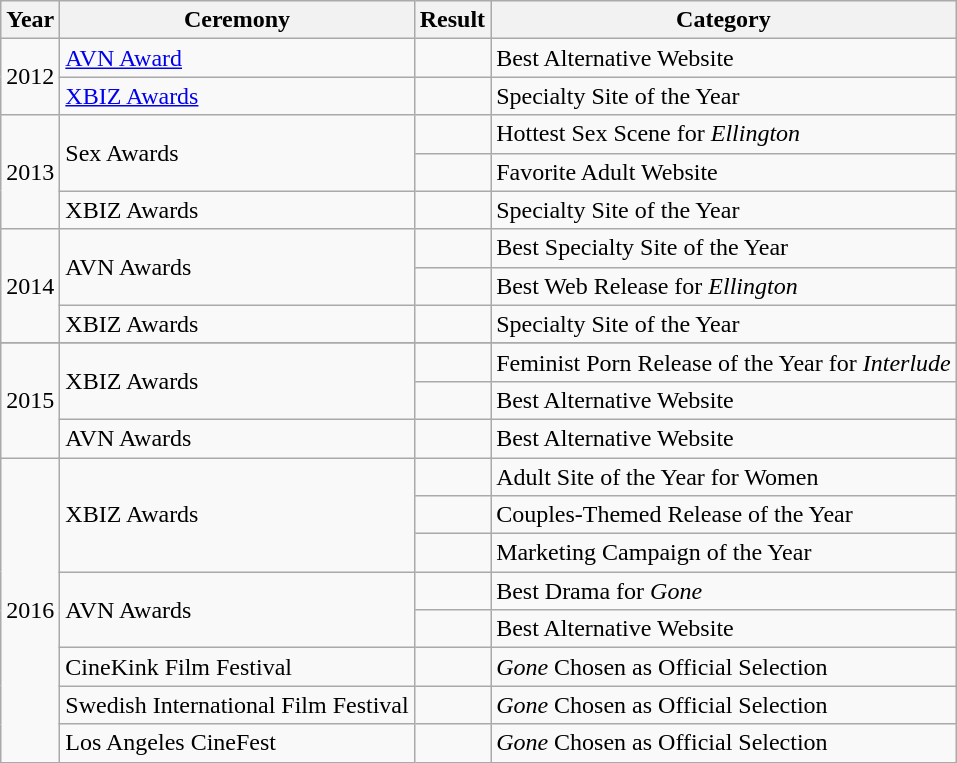<table class="wikitable">
<tr>
<th>Year</th>
<th>Ceremony</th>
<th>Result</th>
<th>Category</th>
</tr>
<tr>
<td rowspan="2">2012</td>
<td><a href='#'>AVN Award</a></td>
<td></td>
<td>Best Alternative Website</td>
</tr>
<tr>
<td><a href='#'>XBIZ Awards</a></td>
<td></td>
<td>Specialty Site of the Year</td>
</tr>
<tr>
<td rowspan="3">2013</td>
<td rowspan="2">Sex Awards</td>
<td></td>
<td>Hottest Sex Scene for <em>Ellington</em></td>
</tr>
<tr>
<td></td>
<td>Favorite Adult Website</td>
</tr>
<tr>
<td>XBIZ Awards</td>
<td></td>
<td>Specialty Site of the Year</td>
</tr>
<tr>
<td rowspan="3">2014</td>
<td rowspan="2">AVN Awards</td>
<td></td>
<td>Best Specialty Site of the Year</td>
</tr>
<tr>
<td></td>
<td>Best Web Release for <em>Ellington</em></td>
</tr>
<tr>
<td>XBIZ Awards</td>
<td></td>
<td>Specialty Site of the Year</td>
</tr>
<tr>
</tr>
<tr>
<td rowspan="3">2015</td>
<td rowspan="2">XBIZ Awards</td>
<td></td>
<td>Feminist Porn Release of the Year for <em>Interlude</em></td>
</tr>
<tr>
<td></td>
<td>Best Alternative Website</td>
</tr>
<tr>
<td>AVN Awards</td>
<td></td>
<td>Best Alternative Website</td>
</tr>
<tr>
<td rowspan="8">2016</td>
<td rowspan="3">XBIZ Awards</td>
<td></td>
<td>Adult Site of the Year for Women</td>
</tr>
<tr>
<td></td>
<td>Couples-Themed Release of the Year</td>
</tr>
<tr>
<td></td>
<td>Marketing Campaign of the Year</td>
</tr>
<tr>
<td rowspan="2">AVN Awards</td>
<td></td>
<td>Best Drama for <em>Gone</em></td>
</tr>
<tr>
<td></td>
<td>Best Alternative Website</td>
</tr>
<tr>
<td>CineKink Film Festival</td>
<td></td>
<td><em>Gone</em> Chosen as Official Selection</td>
</tr>
<tr>
<td>Swedish International Film Festival</td>
<td></td>
<td><em>Gone</em> Chosen as Official Selection</td>
</tr>
<tr>
<td>Los Angeles CineFest</td>
<td></td>
<td><em>Gone</em> Chosen as Official Selection</td>
</tr>
</table>
